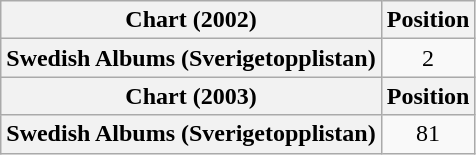<table class="wikitable plainrowheaders"  style="text-align:center">
<tr>
<th scope="col">Chart (2002)</th>
<th scope="col">Position</th>
</tr>
<tr>
<th scope="row">Swedish Albums (Sverigetopplistan)</th>
<td>2</td>
</tr>
<tr>
<th scope="col">Chart (2003)</th>
<th scope="col">Position</th>
</tr>
<tr>
<th scope="row">Swedish Albums (Sverigetopplistan)</th>
<td>81</td>
</tr>
</table>
